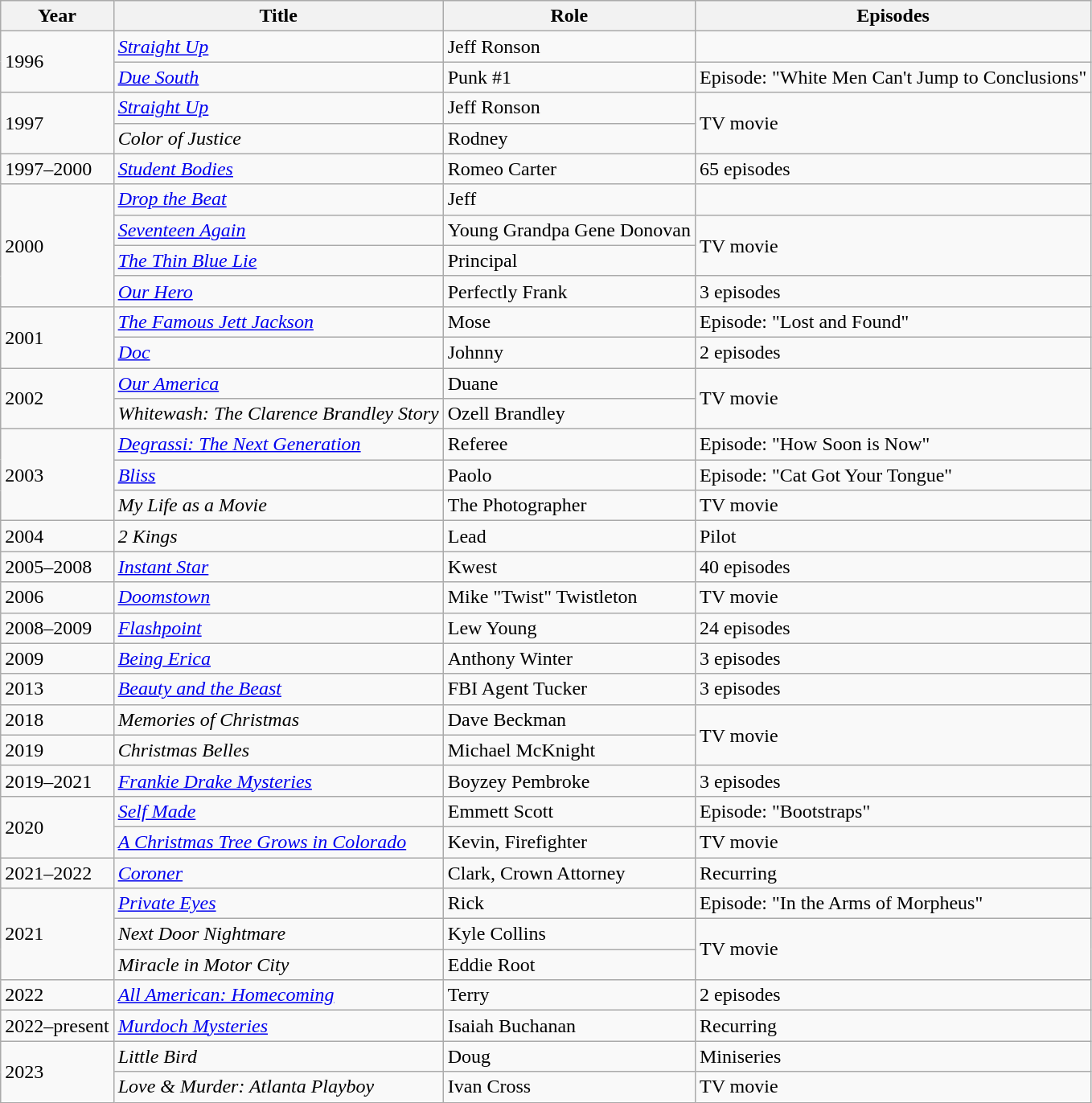<table class="wikitable sortable">
<tr>
<th>Year</th>
<th>Title</th>
<th>Role</th>
<th>Episodes</th>
</tr>
<tr>
<td rowspan="2">1996</td>
<td><em><a href='#'>Straight Up</a></em></td>
<td>Jeff Ronson</td>
<td></td>
</tr>
<tr>
<td><em><a href='#'>Due South</a></em></td>
<td>Punk #1</td>
<td>Episode: "White Men Can't Jump to Conclusions"</td>
</tr>
<tr>
<td rowspan="2">1997</td>
<td><em><a href='#'>Straight Up</a></em></td>
<td>Jeff Ronson</td>
<td rowspan="2">TV movie</td>
</tr>
<tr>
<td><em>Color of Justice</em></td>
<td>Rodney</td>
</tr>
<tr>
<td>1997–2000</td>
<td><em><a href='#'>Student Bodies</a></em></td>
<td>Romeo Carter</td>
<td>65 episodes</td>
</tr>
<tr>
<td rowspan="4">2000</td>
<td><em><a href='#'>Drop the Beat</a></em></td>
<td>Jeff</td>
<td></td>
</tr>
<tr>
<td><em><a href='#'>Seventeen Again</a></em></td>
<td>Young Grandpa Gene Donovan</td>
<td rowspan="2">TV movie</td>
</tr>
<tr>
<td data-sort-value="Thin Blue Lie, The"><em><a href='#'>The Thin Blue Lie</a></em></td>
<td>Principal</td>
</tr>
<tr>
<td><em><a href='#'>Our Hero</a></em></td>
<td>Perfectly Frank</td>
<td>3 episodes</td>
</tr>
<tr>
<td rowspan="2">2001</td>
<td data-sort-value="Famous Jett Jackson, The"><em><a href='#'>The Famous Jett Jackson</a></em></td>
<td>Mose</td>
<td>Episode: "Lost and Found"</td>
</tr>
<tr>
<td><em><a href='#'>Doc</a></em></td>
<td>Johnny</td>
<td>2 episodes</td>
</tr>
<tr>
<td rowspan="2">2002</td>
<td><em><a href='#'>Our America</a></em></td>
<td>Duane</td>
<td rowspan="2">TV movie</td>
</tr>
<tr>
<td><em>Whitewash: The Clarence Brandley Story</em></td>
<td>Ozell Brandley</td>
</tr>
<tr>
<td rowspan="3">2003</td>
<td><em><a href='#'>Degrassi: The Next Generation</a></em></td>
<td>Referee</td>
<td>Episode: "How Soon is Now"</td>
</tr>
<tr>
<td><em><a href='#'>Bliss</a></em></td>
<td>Paolo</td>
<td>Episode: "Cat Got Your Tongue"</td>
</tr>
<tr>
<td><em>My Life as a Movie</em></td>
<td>The Photographer</td>
<td>TV movie</td>
</tr>
<tr>
<td>2004</td>
<td><em>2 Kings</em></td>
<td>Lead</td>
<td>Pilot</td>
</tr>
<tr>
<td>2005–2008</td>
<td><em><a href='#'>Instant Star</a></em></td>
<td>Kwest</td>
<td>40 episodes</td>
</tr>
<tr>
<td>2006</td>
<td><em><a href='#'>Doomstown</a></em></td>
<td>Mike "Twist" Twistleton</td>
<td>TV movie</td>
</tr>
<tr>
<td>2008–2009</td>
<td><em><a href='#'>Flashpoint</a></em></td>
<td>Lew Young</td>
<td>24 episodes</td>
</tr>
<tr>
<td>2009</td>
<td><em><a href='#'>Being Erica</a></em></td>
<td>Anthony Winter</td>
<td>3 episodes</td>
</tr>
<tr>
<td>2013</td>
<td><em><a href='#'>Beauty and the Beast</a></em></td>
<td>FBI Agent Tucker</td>
<td>3 episodes</td>
</tr>
<tr>
<td>2018</td>
<td><em>Memories of Christmas</em></td>
<td>Dave Beckman</td>
<td rowspan="2">TV movie</td>
</tr>
<tr>
<td>2019</td>
<td><em>Christmas Belles</em></td>
<td>Michael McKnight</td>
</tr>
<tr>
<td>2019–2021</td>
<td><em><a href='#'>Frankie Drake Mysteries</a></em></td>
<td>Boyzey Pembroke</td>
<td>3 episodes</td>
</tr>
<tr>
<td rowspan="2">2020</td>
<td><em><a href='#'>Self Made</a></em></td>
<td>Emmett Scott</td>
<td>Episode: "Bootstraps"</td>
</tr>
<tr>
<td data-sort-value="Christmas Tree Grows in Colorado, A"><em><a href='#'>A Christmas Tree Grows in Colorado</a></em></td>
<td>Kevin, Firefighter</td>
<td>TV movie</td>
</tr>
<tr>
<td>2021–2022</td>
<td><em><a href='#'>Coroner</a></em></td>
<td>Clark, Crown Attorney</td>
<td>Recurring</td>
</tr>
<tr>
<td rowspan="3">2021</td>
<td><em><a href='#'>Private Eyes</a></em></td>
<td>Rick</td>
<td>Episode: "In the Arms of Morpheus"</td>
</tr>
<tr>
<td><em>Next Door Nightmare</em></td>
<td>Kyle Collins</td>
<td rowspan="2">TV movie</td>
</tr>
<tr>
<td><em>Miracle in Motor City</em></td>
<td>Eddie Root</td>
</tr>
<tr>
<td>2022</td>
<td><em><a href='#'>All American: Homecoming</a></em></td>
<td>Terry</td>
<td>2 episodes</td>
</tr>
<tr>
<td>2022–present</td>
<td><em><a href='#'>Murdoch Mysteries</a></em></td>
<td>Isaiah Buchanan</td>
<td>Recurring</td>
</tr>
<tr>
<td rowspan="2">2023</td>
<td><em>Little Bird</em></td>
<td>Doug</td>
<td>Miniseries</td>
</tr>
<tr>
<td><em>Love & Murder: Atlanta Playboy</em></td>
<td>Ivan Cross</td>
<td>TV movie</td>
</tr>
</table>
